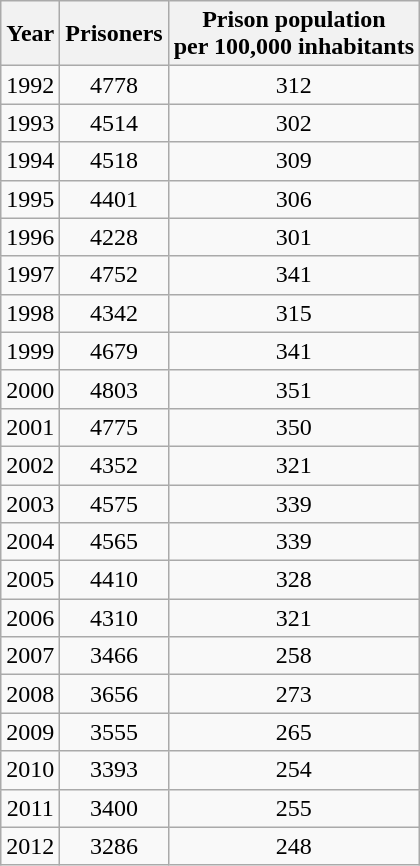<table class="wikitable" style="text-align:center;">
<tr>
<th>Year</th>
<th>Prisoners</th>
<th>Prison population<br> per 100,000 inhabitants</th>
</tr>
<tr>
<td>1992</td>
<td>4778</td>
<td>312</td>
</tr>
<tr>
<td>1993</td>
<td>4514</td>
<td>302</td>
</tr>
<tr>
<td>1994</td>
<td>4518</td>
<td>309</td>
</tr>
<tr>
<td>1995</td>
<td>4401</td>
<td>306</td>
</tr>
<tr>
<td>1996</td>
<td>4228</td>
<td>301</td>
</tr>
<tr>
<td>1997</td>
<td>4752</td>
<td>341</td>
</tr>
<tr>
<td>1998</td>
<td>4342</td>
<td>315</td>
</tr>
<tr>
<td>1999</td>
<td>4679</td>
<td>341</td>
</tr>
<tr>
<td>2000</td>
<td>4803</td>
<td>351</td>
</tr>
<tr>
<td>2001</td>
<td>4775</td>
<td>350</td>
</tr>
<tr>
<td>2002</td>
<td>4352</td>
<td>321</td>
</tr>
<tr>
<td>2003</td>
<td>4575</td>
<td>339</td>
</tr>
<tr>
<td>2004</td>
<td>4565</td>
<td>339</td>
</tr>
<tr>
<td>2005</td>
<td>4410</td>
<td>328</td>
</tr>
<tr>
<td>2006</td>
<td>4310</td>
<td>321</td>
</tr>
<tr>
<td>2007</td>
<td>3466</td>
<td>258</td>
</tr>
<tr>
<td>2008</td>
<td>3656</td>
<td>273</td>
</tr>
<tr>
<td>2009</td>
<td>3555</td>
<td>265</td>
</tr>
<tr>
<td>2010</td>
<td>3393</td>
<td>254</td>
</tr>
<tr>
<td>2011</td>
<td>3400</td>
<td>255</td>
</tr>
<tr>
<td>2012</td>
<td>3286</td>
<td>248</td>
</tr>
</table>
